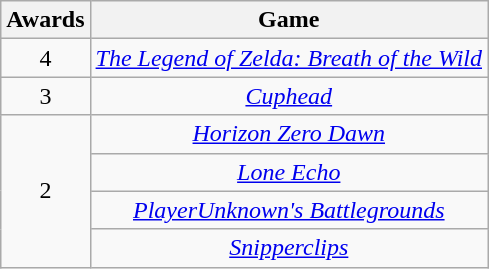<table class="wikitable floatleft" rowspan="2" style="text-align:center;" background: #f6e39c;>
<tr>
<th scope="col">Awards</th>
<th scope="col">Game</th>
</tr>
<tr>
<td>4</td>
<td><em><a href='#'>The Legend of Zelda: Breath of the Wild</a></em></td>
</tr>
<tr>
<td>3</td>
<td><em><a href='#'>Cuphead</a></em></td>
</tr>
<tr>
<td rowspan=4>2</td>
<td><em><a href='#'>Horizon Zero Dawn</a></em></td>
</tr>
<tr>
<td><em><a href='#'>Lone Echo</a></em></td>
</tr>
<tr>
<td><em><a href='#'>PlayerUnknown's Battlegrounds</a></em></td>
</tr>
<tr>
<td><em><a href='#'>Snipperclips</a></em></td>
</tr>
</table>
